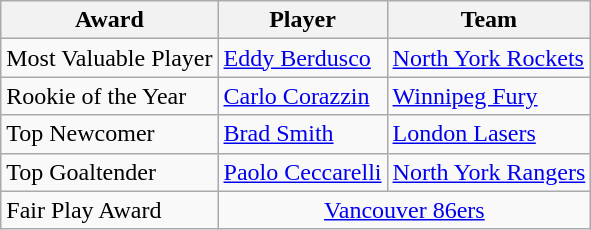<table class="wikitable">
<tr>
<th>Award</th>
<th>Player</th>
<th>Team</th>
</tr>
<tr>
<td>Most Valuable Player</td>
<td> <a href='#'>Eddy Berdusco</a></td>
<td><a href='#'>North York Rockets</a></td>
</tr>
<tr>
<td>Rookie of the Year</td>
<td>  <a href='#'>Carlo Corazzin</a></td>
<td><a href='#'>Winnipeg Fury</a></td>
</tr>
<tr>
<td>Top Newcomer</td>
<td>  <a href='#'>Brad Smith</a></td>
<td><a href='#'>London Lasers</a></td>
</tr>
<tr>
<td>Top Goaltender</td>
<td>  <a href='#'>Paolo Ceccarelli</a></td>
<td><a href='#'>North York Rangers</a></td>
</tr>
<tr>
<td>Fair Play Award</td>
<td colspan=2 style="text-align: center;"><a href='#'>Vancouver 86ers</a></td>
</tr>
</table>
